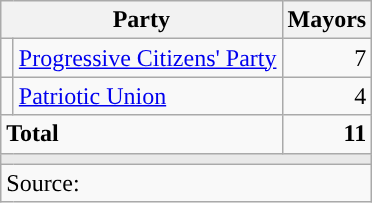<table class="wikitable" style="text-align:right">
<tr>
<th colspan="2">Party</th>
<th>Mayors</th>
</tr>
<tr>
<td width="1"></td>
<td align="left"><a href='#'>Progressive Citizens' Party</a></td>
<td>7</td>
</tr>
<tr>
<td width="1"></td>
<td align="left"><a href='#'>Patriotic Union</a></td>
<td>4</td>
</tr>
<tr>
<td colspan="2" align="left"><strong>Total</strong></td>
<td><strong>11</strong></td>
</tr>
<tr>
<td colspan="3" style="color:inherit;background:#E9E9E9"></td>
</tr>
<tr>
<td colspan="3" align="left">Source: </td>
</tr>
</table>
